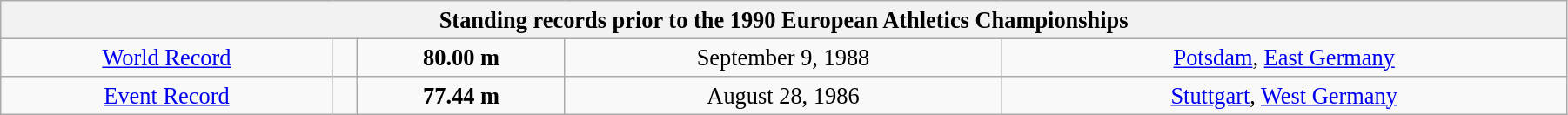<table class="wikitable" style=" text-align:center; font-size:110%;" width="95%">
<tr>
<th colspan="5">Standing records prior to the 1990 European Athletics Championships</th>
</tr>
<tr>
<td><a href='#'>World Record</a></td>
<td></td>
<td><strong>80.00 m </strong></td>
<td>September 9, 1988</td>
<td> <a href='#'>Potsdam</a>, <a href='#'>East Germany</a></td>
</tr>
<tr>
<td><a href='#'>Event Record</a></td>
<td></td>
<td><strong>77.44 m </strong></td>
<td>August 28, 1986</td>
<td> <a href='#'>Stuttgart</a>, <a href='#'>West Germany</a></td>
</tr>
</table>
